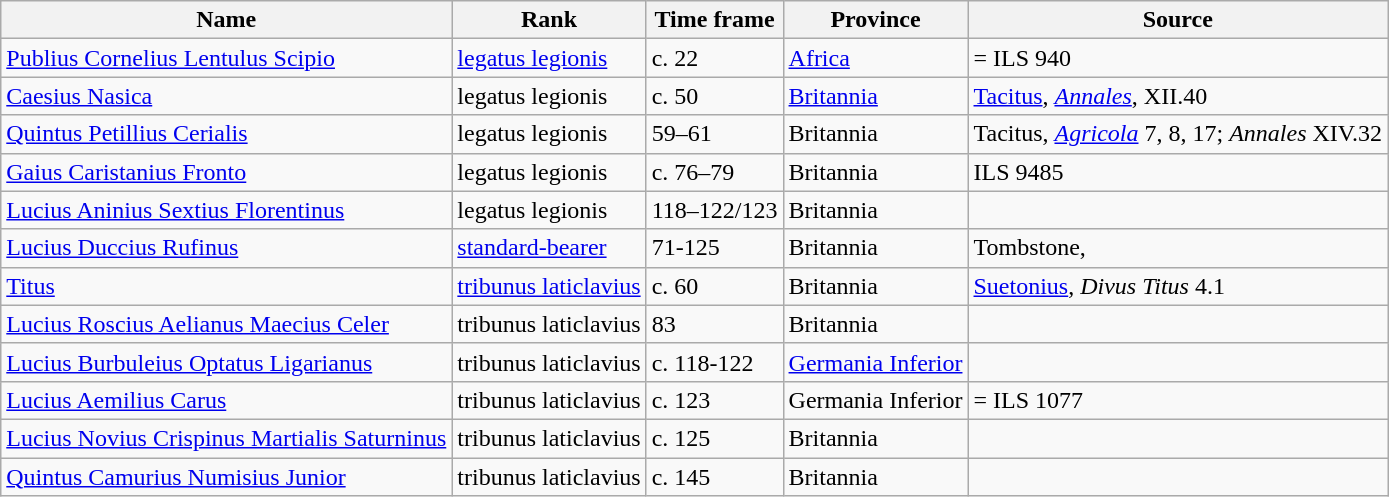<table class="wikitable sortable">
<tr style="vertical-align: top;">
<th>Name</th>
<th>Rank</th>
<th>Time frame</th>
<th>Province</th>
<th>Source</th>
</tr>
<tr>
<td><a href='#'>Publius Cornelius Lentulus Scipio</a></td>
<td><a href='#'>legatus legionis</a></td>
<td>c. 22</td>
<td><a href='#'>Africa</a></td>
<td> = ILS 940</td>
</tr>
<tr>
<td><a href='#'>Caesius Nasica</a></td>
<td>legatus legionis</td>
<td>c. 50</td>
<td><a href='#'>Britannia</a></td>
<td><a href='#'>Tacitus</a>, <em><a href='#'>Annales</a></em>, XII.40</td>
</tr>
<tr>
<td><a href='#'>Quintus Petillius Cerialis</a></td>
<td>legatus legionis</td>
<td>59–61</td>
<td>Britannia</td>
<td>Tacitus, <em><a href='#'>Agricola</a></em> 7, 8, 17; <em>Annales</em> XIV.32</td>
</tr>
<tr>
<td><a href='#'>Gaius Caristanius Fronto</a></td>
<td>legatus legionis</td>
<td>c. 76–79</td>
<td>Britannia</td>
<td>ILS 9485</td>
</tr>
<tr>
<td><a href='#'>Lucius Aninius Sextius Florentinus</a></td>
<td>legatus legionis</td>
<td>118–122/123</td>
<td>Britannia</td>
<td></td>
</tr>
<tr>
<td><a href='#'>Lucius Duccius Rufinus</a></td>
<td><a href='#'>standard-bearer</a></td>
<td>71-125</td>
<td>Britannia</td>
<td>Tombstone, </td>
</tr>
<tr>
<td><a href='#'>Titus</a></td>
<td><a href='#'>tribunus laticlavius</a></td>
<td>c. 60</td>
<td>Britannia</td>
<td><a href='#'>Suetonius</a>, <em>Divus Titus</em> 4.1</td>
</tr>
<tr>
<td><a href='#'>Lucius Roscius Aelianus Maecius Celer</a></td>
<td>tribunus laticlavius</td>
<td>83</td>
<td>Britannia</td>
<td></td>
</tr>
<tr>
<td><a href='#'>Lucius Burbuleius Optatus Ligarianus</a></td>
<td>tribunus laticlavius</td>
<td>c. 118-122</td>
<td><a href='#'>Germania Inferior</a></td>
<td></td>
</tr>
<tr>
<td><a href='#'>Lucius Aemilius Carus</a></td>
<td>tribunus laticlavius</td>
<td>c. 123</td>
<td>Germania Inferior</td>
<td> = ILS 1077</td>
</tr>
<tr>
<td><a href='#'>Lucius Novius Crispinus Martialis Saturninus</a></td>
<td>tribunus laticlavius</td>
<td>c. 125</td>
<td>Britannia</td>
<td></td>
</tr>
<tr>
<td><a href='#'>Quintus Camurius Numisius Junior</a></td>
<td>tribunus laticlavius</td>
<td>c. 145</td>
<td>Britannia</td>
<td></td>
</tr>
</table>
